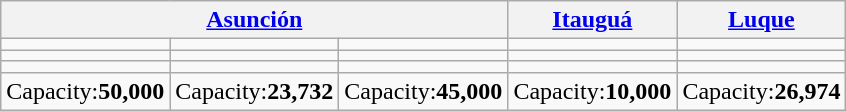<table class="wikitable">
<tr>
<th colspan=3><a href='#'>Asunción</a></th>
<th><a href='#'>Itauguá</a></th>
<th><a href='#'>Luque</a></th>
</tr>
<tr>
<td></td>
<td></td>
<td></td>
<td></td>
<td></td>
</tr>
<tr>
<td></td>
<td></td>
<td></td>
<td></td>
<td></td>
</tr>
<tr>
<td><small></small></td>
<td><small></small></td>
<td><small></small></td>
<td><small></small></td>
<td><small></small></td>
</tr>
<tr>
<td>Capacity:<strong>50,000</strong></td>
<td>Capacity:<strong>23,732</strong></td>
<td>Capacity:<strong>45,000</strong></td>
<td>Capacity:<strong>10,000</strong></td>
<td>Capacity:<strong>26,974</strong></td>
</tr>
</table>
